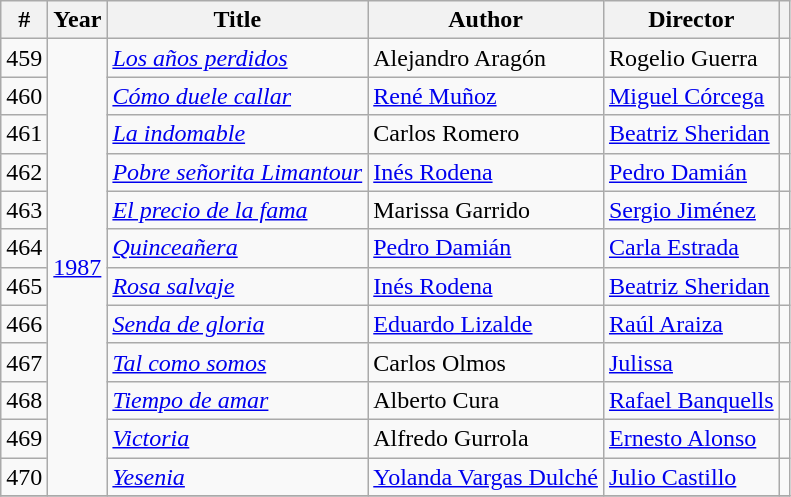<table class="wikitable sortable">
<tr>
<th>#</th>
<th>Year</th>
<th>Title</th>
<th>Author</th>
<th>Director</th>
<th></th>
</tr>
<tr>
<td>459</td>
<td rowspan="12"><a href='#'>1987</a></td>
<td><em><a href='#'>Los años perdidos</a></em></td>
<td>Alejandro Aragón</td>
<td>Rogelio Guerra</td>
<td></td>
</tr>
<tr>
<td>460</td>
<td><em><a href='#'>Cómo duele callar</a></em></td>
<td><a href='#'>René Muñoz</a></td>
<td><a href='#'>Miguel Córcega</a></td>
<td></td>
</tr>
<tr>
<td>461</td>
<td><em><a href='#'>La indomable</a></em></td>
<td>Carlos Romero</td>
<td><a href='#'>Beatriz Sheridan</a></td>
<td></td>
</tr>
<tr>
<td>462</td>
<td><em><a href='#'>Pobre señorita Limantour</a></em></td>
<td><a href='#'>Inés Rodena</a></td>
<td><a href='#'>Pedro Damián</a></td>
<td></td>
</tr>
<tr>
<td>463</td>
<td><em><a href='#'>El precio de la fama</a></em></td>
<td>Marissa Garrido</td>
<td><a href='#'>Sergio Jiménez</a></td>
<td></td>
</tr>
<tr>
<td>464</td>
<td><em><a href='#'>Quinceañera</a></em></td>
<td><a href='#'>Pedro Damián</a></td>
<td><a href='#'>Carla Estrada</a></td>
<td></td>
</tr>
<tr>
<td>465</td>
<td><em><a href='#'>Rosa salvaje</a></em></td>
<td><a href='#'>Inés Rodena</a></td>
<td><a href='#'>Beatriz Sheridan</a></td>
<td></td>
</tr>
<tr>
<td>466</td>
<td><em><a href='#'>Senda de gloria</a></em></td>
<td><a href='#'>Eduardo Lizalde</a></td>
<td><a href='#'>Raúl Araiza</a></td>
<td></td>
</tr>
<tr>
<td>467</td>
<td><em><a href='#'>Tal como somos</a></em></td>
<td>Carlos Olmos</td>
<td><a href='#'>Julissa</a></td>
<td></td>
</tr>
<tr>
<td>468</td>
<td><em><a href='#'>Tiempo de amar</a></em></td>
<td>Alberto Cura</td>
<td><a href='#'>Rafael Banquells</a></td>
<td></td>
</tr>
<tr>
<td>469</td>
<td><em><a href='#'>Victoria</a></em></td>
<td>Alfredo Gurrola</td>
<td><a href='#'>Ernesto Alonso</a></td>
<td></td>
</tr>
<tr>
<td>470</td>
<td><em><a href='#'>Yesenia</a></em></td>
<td><a href='#'>Yolanda Vargas Dulché</a></td>
<td><a href='#'>Julio Castillo</a></td>
<td></td>
</tr>
<tr>
</tr>
</table>
